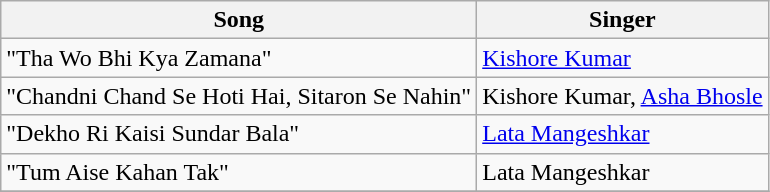<table class="wikitable">
<tr>
<th>Song</th>
<th>Singer</th>
</tr>
<tr>
<td>"Tha Wo Bhi Kya Zamana"</td>
<td><a href='#'>Kishore Kumar</a></td>
</tr>
<tr>
<td>"Chandni Chand Se Hoti Hai, Sitaron Se Nahin"</td>
<td>Kishore Kumar, <a href='#'>Asha Bhosle</a></td>
</tr>
<tr>
<td>"Dekho Ri Kaisi Sundar Bala"</td>
<td><a href='#'>Lata Mangeshkar</a></td>
</tr>
<tr>
<td>"Tum Aise Kahan Tak"</td>
<td>Lata Mangeshkar</td>
</tr>
<tr>
</tr>
</table>
